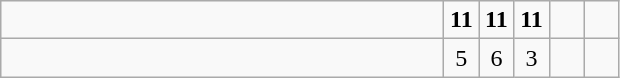<table class="wikitable">
<tr>
<td style="width:18em"></td>
<td align=center style="width:1em"><strong>11</strong></td>
<td align=center style="width:1em"><strong>11</strong></td>
<td align=center style="width:1em"><strong>11</strong></td>
<td align=center style="width:1em"></td>
<td align=center style="width:1em"></td>
</tr>
<tr>
<td style="width:18em"></td>
<td align=center style="width:1em">5</td>
<td align=center style="width:1em">6</td>
<td align=center style="width:1em">3</td>
<td align=center style="width:1em"></td>
<td align=center style="width:1em"></td>
</tr>
</table>
